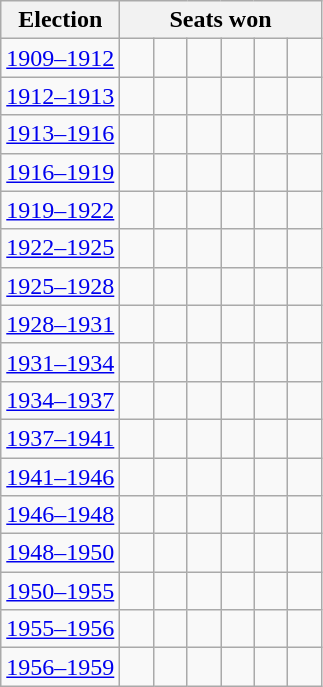<table class="wikitable">
<tr>
<th>Election</th>
<th colspan=6>Seats won</th>
</tr>
<tr>
<td><a href='#'>1909–1912</a></td>
<td width=15 > </td>
<td width=15 > </td>
<td width=15 > </td>
<td width=15 > </td>
<td width=15 > </td>
<td width=15 > </td>
</tr>
<tr>
<td><a href='#'>1912–1913</a></td>
<td width=15 > </td>
<td width=15 > </td>
<td width=15 > </td>
<td width=15 > </td>
<td width=15 > </td>
<td width=15 > </td>
</tr>
<tr>
<td><a href='#'>1913–1916</a></td>
<td width=15 > </td>
<td width=15 > </td>
<td width=15 > </td>
<td width=15 > </td>
<td width=15 > </td>
<td width=15 > </td>
</tr>
<tr>
<td><a href='#'>1916–1919</a></td>
<td width=15 > </td>
<td width=15 > </td>
<td width=15 > </td>
<td width=15 > </td>
<td width=15 > </td>
<td width=15 > </td>
</tr>
<tr>
<td><a href='#'>1919–1922</a></td>
<td width=15 > </td>
<td width=15 > </td>
<td width=15 > </td>
<td width=15 > </td>
<td width=15 > </td>
<td width=15 > </td>
</tr>
<tr>
<td><a href='#'>1922–1925</a></td>
<td width=15 > </td>
<td width=15 > </td>
<td width=15 > </td>
<td width=15 > </td>
<td width=15 > </td>
<td width=15 > </td>
</tr>
<tr>
<td><a href='#'>1925–1928</a></td>
<td width=15 > </td>
<td width=15 > </td>
<td width=15 > </td>
<td width=15 > </td>
<td width=15 > </td>
<td width=15 > </td>
</tr>
<tr>
<td><a href='#'>1928–1931</a></td>
<td width=15 > </td>
<td width=15 > </td>
<td width=15 > </td>
<td width=15 > </td>
<td width=15 > </td>
<td width=15 > </td>
</tr>
<tr>
<td><a href='#'>1931–1934</a></td>
<td width=15 > </td>
<td width=15 > </td>
<td width=15 > </td>
<td width=15 > </td>
<td width=15 > </td>
<td width=15 > </td>
</tr>
<tr>
<td><a href='#'>1934–1937</a></td>
<td width=15 > </td>
<td width=15 > </td>
<td width=15 > </td>
<td width=15 > </td>
<td width=15 > </td>
<td width=15 > </td>
</tr>
<tr>
<td><a href='#'>1937–1941</a></td>
<td width=15 > </td>
<td width=15 > </td>
<td width=15 > </td>
<td width=15 > </td>
<td width=15 > </td>
<td width=15 > </td>
</tr>
<tr>
<td><a href='#'>1941–1946</a></td>
<td width=15 > </td>
<td width=15 > </td>
<td width=15 > </td>
<td width=15 > </td>
<td width=15 > </td>
<td width=15 > </td>
</tr>
<tr>
<td><a href='#'>1946–1948</a></td>
<td width=15 > </td>
<td width=15 > </td>
<td width=15 > </td>
<td width=15 > </td>
<td width=15 > </td>
<td width=15 > </td>
</tr>
<tr>
<td><a href='#'>1948–1950</a></td>
<td width=15 > </td>
<td width=15 > </td>
<td width=15 > </td>
<td width=15 > </td>
<td width=15 > </td>
<td width=15 > </td>
</tr>
<tr>
<td><a href='#'>1950–1955</a></td>
<td width=15 > </td>
<td width=15 > </td>
<td width=15 > </td>
<td width=15 > </td>
<td width=15 > </td>
<td width=15 > </td>
</tr>
<tr>
<td><a href='#'>1955–1956</a></td>
<td width=15 > </td>
<td width=15 > </td>
<td width=15 > </td>
<td width=15 > </td>
<td width=15 > </td>
<td width=15 > </td>
</tr>
<tr>
<td><a href='#'>1956–1959</a></td>
<td width=15 > </td>
<td width=15 > </td>
<td width=15 > </td>
<td width=15 > </td>
<td width=15 > </td>
<td width=15 > </td>
</tr>
</table>
